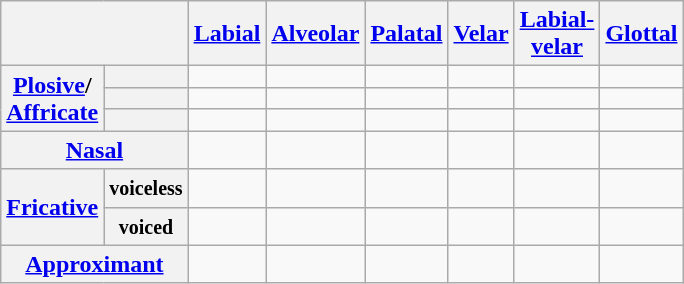<table class="wikitable" style="text-align:center;">
<tr>
<th colspan="2"></th>
<th><a href='#'>Labial</a></th>
<th><a href='#'>Alveolar</a></th>
<th><a href='#'>Palatal</a></th>
<th><a href='#'>Velar</a></th>
<th><a href='#'>Labial-</a><br><a href='#'>velar</a></th>
<th><a href='#'>Glottal</a></th>
</tr>
<tr>
<th rowspan="3"><a href='#'>Plosive</a>/<br><a href='#'>Affricate</a></th>
<th></th>
<td></td>
<td></td>
<td></td>
<td></td>
<td></td>
<td></td>
</tr>
<tr>
<th></th>
<td></td>
<td></td>
<td></td>
<td></td>
<td></td>
<td></td>
</tr>
<tr>
<th></th>
<td></td>
<td></td>
<td></td>
<td></td>
<td></td>
<td></td>
</tr>
<tr>
<th colspan="2"><a href='#'>Nasal</a></th>
<td></td>
<td></td>
<td></td>
<td></td>
<td></td>
<td></td>
</tr>
<tr>
<th rowspan="2"><a href='#'>Fricative</a></th>
<th><small>voiceless</small></th>
<td></td>
<td></td>
<td></td>
<td></td>
<td></td>
<td></td>
</tr>
<tr>
<th><small>voiced</small></th>
<td></td>
<td></td>
<td></td>
<td></td>
<td></td>
<td></td>
</tr>
<tr>
<th colspan="2"><a href='#'>Approximant</a></th>
<td></td>
<td></td>
<td></td>
<td></td>
<td></td>
<td></td>
</tr>
</table>
